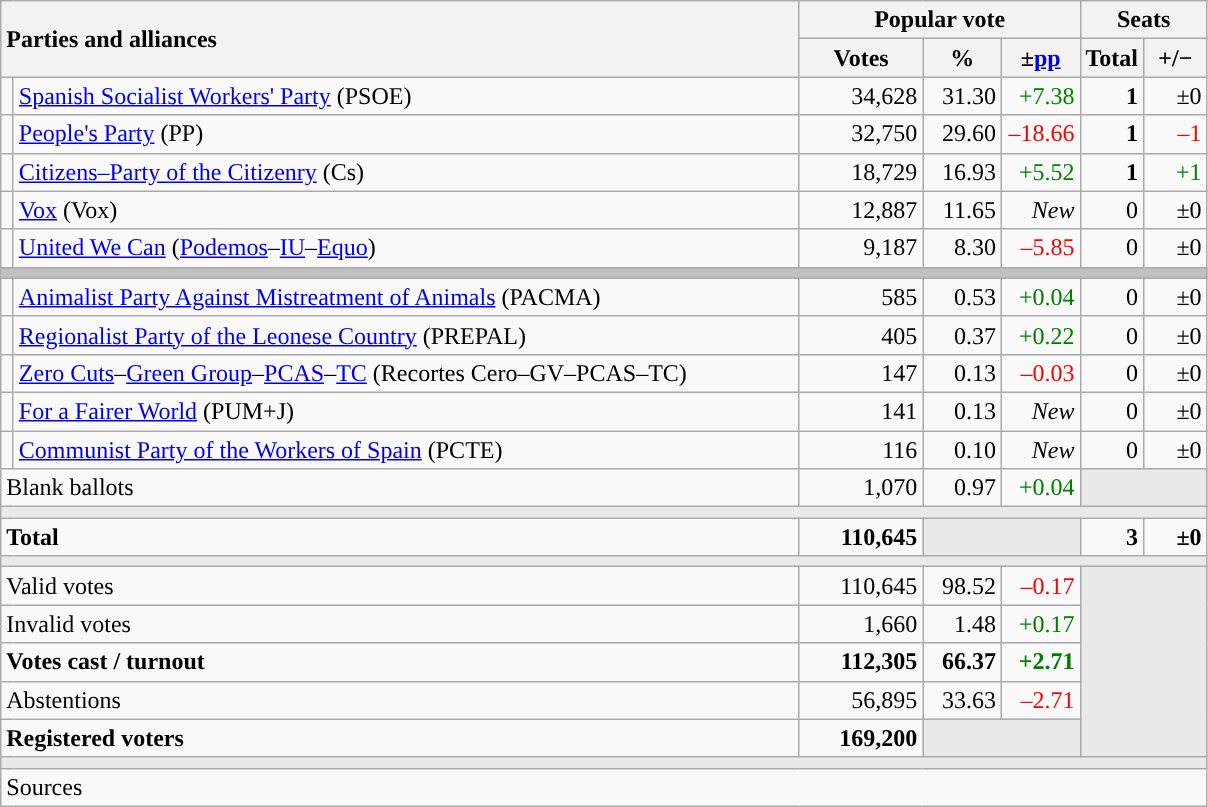<table class="wikitable" style="text-align:right;">
<tr>
<th style="text-align:left;" rowspan="2" colspan="2" width="525">Parties and alliances</th>
<th colspan="3">Popular vote</th>
<th colspan="2">Seats</th>
</tr>
<tr>
<th width="75">Votes</th>
<th width="45">%</th>
<th width="45">±<a href='#'>pp</a></th>
<th width="35">Total</th>
<th width="35">+/−</th>
</tr>
<tr>
<td width="1" style="color:inherit;background:"></td>
<td align="left"><a href='#'>Spanish Socialist Workers' Party</a> (PSOE)</td>
<td>34,628</td>
<td>31.30</td>
<td style="color:green;">+7.38</td>
<td><strong>1</strong></td>
<td>±0</td>
</tr>
<tr>
<td style="color:inherit;background:"></td>
<td align="left"><a href='#'>People's Party</a> (PP)</td>
<td>32,750</td>
<td>29.60</td>
<td style="color:red;">–18.66</td>
<td><strong>1</strong></td>
<td style="color:red;">–1</td>
</tr>
<tr>
<td style="color:inherit;background:"></td>
<td align="left"><a href='#'>Citizens–Party of the Citizenry</a> (Cs)</td>
<td>18,729</td>
<td>16.93</td>
<td style="color:green;">+5.52</td>
<td><strong>1</strong></td>
<td style="color:green;">+1</td>
</tr>
<tr>
<td style="color:inherit;background:"></td>
<td align="left"><a href='#'>Vox</a> (Vox)</td>
<td>12,887</td>
<td>11.65</td>
<td><em>New</em></td>
<td>0</td>
<td>±0</td>
</tr>
<tr>
<td style="color:inherit;background:"></td>
<td align="left"><a href='#'>United We Can</a> (<a href='#'>Podemos</a>–<a href='#'>IU</a>–<a href='#'>Equo</a>)</td>
<td>9,187</td>
<td>8.30</td>
<td style="color:red;">–5.85</td>
<td>0</td>
<td>±0</td>
</tr>
<tr>
<td colspan="7" bgcolor="#C0C0C0"></td>
</tr>
<tr>
<td style="color:inherit;background:"></td>
<td align="left"><a href='#'>Animalist Party Against Mistreatment of Animals</a> (PACMA)</td>
<td>585</td>
<td>0.53</td>
<td style="color:green;">+0.04</td>
<td>0</td>
<td>±0</td>
</tr>
<tr>
<td style="color:inherit;background:"></td>
<td align="left"><a href='#'>Regionalist Party of the Leonese Country</a> (PREPAL)</td>
<td>405</td>
<td>0.37</td>
<td style="color:green;">+0.22</td>
<td>0</td>
<td>±0</td>
</tr>
<tr>
<td style="color:inherit;background:"></td>
<td align="left"><a href='#'>Zero Cuts</a>–<a href='#'>Green Group</a>–<a href='#'>PCAS</a>–<a href='#'>TC</a> (Recortes Cero–GV–PCAS–TC)</td>
<td>147</td>
<td>0.13</td>
<td style="color:red;">–0.03</td>
<td>0</td>
<td>±0</td>
</tr>
<tr>
<td style="color:inherit;background:"></td>
<td align="left"><a href='#'>For a Fairer World</a> (PUM+J)</td>
<td>141</td>
<td>0.13</td>
<td><em>New</em></td>
<td>0</td>
<td>±0</td>
</tr>
<tr>
<td style="color:inherit;background:"></td>
<td align="left"><a href='#'>Communist Party of the Workers of Spain</a> (PCTE)</td>
<td>116</td>
<td>0.10</td>
<td><em>New</em></td>
<td>0</td>
<td>±0</td>
</tr>
<tr>
<td align="left" colspan="2">Blank ballots</td>
<td>1,070</td>
<td>0.97</td>
<td style="color:green;">+0.04</td>
<td bgcolor="#E9E9E9" colspan="2"></td>
</tr>
<tr>
<td colspan="7" bgcolor="#E9E9E9"></td>
</tr>
<tr style="font-weight:bold;">
<td align="left" colspan="2">Total</td>
<td>110,645</td>
<td bgcolor="#E9E9E9" colspan="2"></td>
<td>3</td>
<td>±0</td>
</tr>
<tr>
<td colspan="7" bgcolor="#E9E9E9"></td>
</tr>
<tr>
<td align="left" colspan="2">Valid votes</td>
<td>110,645</td>
<td>98.52</td>
<td style="color:red;">–0.17</td>
<td bgcolor="#E9E9E9" colspan="2" rowspan="5"></td>
</tr>
<tr>
<td align="left" colspan="2">Invalid votes</td>
<td>1,660</td>
<td>1.48</td>
<td style="color:green;">+0.17</td>
</tr>
<tr style="font-weight:bold;">
<td align="left" colspan="2">Votes cast / turnout</td>
<td>112,305</td>
<td>66.37</td>
<td style="color:green;">+2.71</td>
</tr>
<tr>
<td align="left" colspan="2">Abstentions</td>
<td>56,895</td>
<td>33.63</td>
<td style="color:red;">–2.71</td>
</tr>
<tr style="font-weight:bold;">
<td align="left" colspan="2">Registered voters</td>
<td>169,200</td>
<td bgcolor="#E9E9E9" colspan="2"></td>
</tr>
<tr>
<td colspan="7" bgcolor="#E9E9E9"></td>
</tr>
<tr>
<td align="left" colspan="7">Sources</td>
</tr>
</table>
